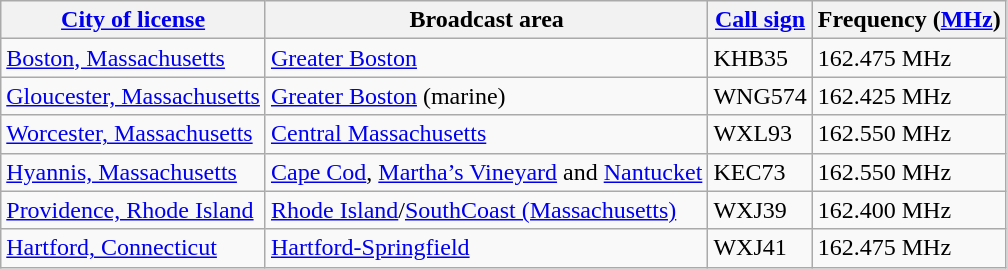<table class="wikitable sortable collapsible">
<tr>
<th><a href='#'>City of license</a></th>
<th>Broadcast area</th>
<th><a href='#'>Call sign</a></th>
<th>Frequency (<a href='#'>MHz</a>)</th>
</tr>
<tr>
<td><a href='#'>Boston, Massachusetts</a></td>
<td><a href='#'>Greater Boston</a></td>
<td>KHB35</td>
<td>162.475 MHz</td>
</tr>
<tr>
<td><a href='#'>Gloucester, Massachusetts</a></td>
<td><a href='#'>Greater Boston</a> (marine)</td>
<td>WNG574</td>
<td>162.425 MHz</td>
</tr>
<tr>
<td><a href='#'>Worcester, Massachusetts</a></td>
<td><a href='#'>Central Massachusetts</a></td>
<td>WXL93</td>
<td>162.550 MHz</td>
</tr>
<tr>
<td><a href='#'>Hyannis, Massachusetts</a></td>
<td><a href='#'>Cape Cod</a>, <a href='#'>Martha’s Vineyard</a> and <a href='#'>Nantucket</a></td>
<td>KEC73</td>
<td>162.550 MHz</td>
</tr>
<tr>
<td><a href='#'>Providence, Rhode Island</a></td>
<td><a href='#'>Rhode Island</a>/<a href='#'>SouthCoast (Massachusetts)</a></td>
<td>WXJ39</td>
<td>162.400 MHz</td>
</tr>
<tr>
<td><a href='#'>Hartford, Connecticut</a></td>
<td><a href='#'>Hartford-Springfield</a></td>
<td>WXJ41</td>
<td>162.475 MHz</td>
</tr>
</table>
